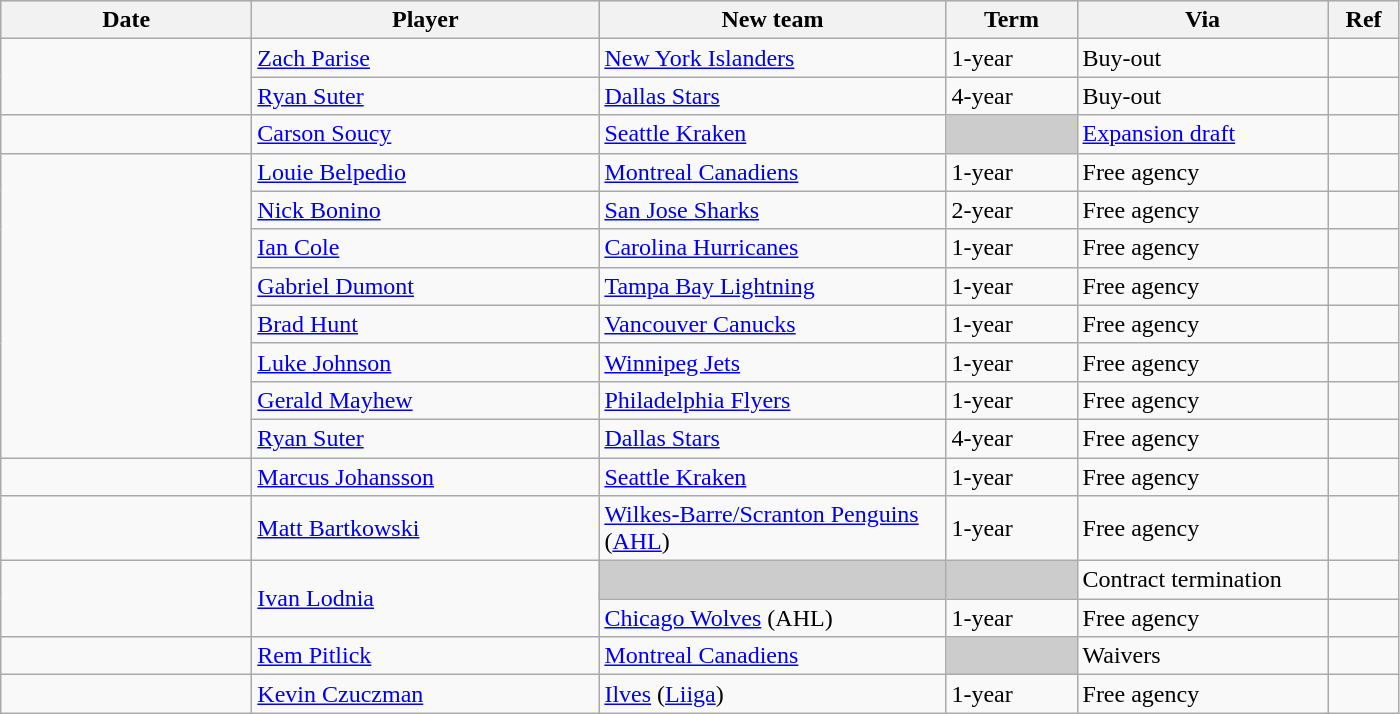<table class="wikitable">
<tr style="background:#ddd; text-align:center;">
<th style="width: 10em;">Date</th>
<th style="width: 14em;">Player</th>
<th style="width: 14em;">New team</th>
<th style="width: 5em;">Term</th>
<th style="width: 10em;">Via</th>
<th style="width: 2.5em;">Ref</th>
</tr>
<tr>
<td rowspan=2></td>
<td><a href='#'>Zach Parise</a></td>
<td><a href='#'>New York Islanders</a></td>
<td>1-year</td>
<td>Buy-out</td>
<td></td>
</tr>
<tr>
<td><a href='#'>Ryan Suter</a></td>
<td><a href='#'>Dallas Stars</a></td>
<td>4-year</td>
<td>Buy-out</td>
<td></td>
</tr>
<tr>
<td></td>
<td><a href='#'>Carson Soucy</a></td>
<td><a href='#'>Seattle Kraken</a></td>
<td style="background:#ccc;"></td>
<td><a href='#'>Expansion draft</a></td>
<td></td>
</tr>
<tr>
<td rowspan=8></td>
<td><a href='#'>Louie Belpedio</a></td>
<td><a href='#'>Montreal Canadiens</a></td>
<td>1-year</td>
<td>Free agency</td>
<td></td>
</tr>
<tr>
<td><a href='#'>Nick Bonino</a></td>
<td><a href='#'>San Jose Sharks</a></td>
<td>2-year</td>
<td>Free agency</td>
<td></td>
</tr>
<tr>
<td><a href='#'>Ian Cole</a></td>
<td><a href='#'>Carolina Hurricanes</a></td>
<td>1-year</td>
<td>Free agency</td>
<td></td>
</tr>
<tr>
<td><a href='#'>Gabriel Dumont</a></td>
<td><a href='#'>Tampa Bay Lightning</a></td>
<td>1-year</td>
<td>Free agency</td>
<td></td>
</tr>
<tr>
<td><a href='#'>Brad Hunt</a></td>
<td><a href='#'>Vancouver Canucks</a></td>
<td>1-year</td>
<td>Free agency</td>
<td></td>
</tr>
<tr>
<td><a href='#'>Luke Johnson</a></td>
<td><a href='#'>Winnipeg Jets</a></td>
<td>1-year</td>
<td>Free agency</td>
<td></td>
</tr>
<tr>
<td><a href='#'>Gerald Mayhew</a></td>
<td><a href='#'>Philadelphia Flyers</a></td>
<td>1-year</td>
<td>Free agency</td>
<td></td>
</tr>
<tr>
<td><a href='#'>Ryan Suter</a></td>
<td><a href='#'>Dallas Stars</a></td>
<td>4-year</td>
<td>Free agency</td>
<td></td>
</tr>
<tr>
<td></td>
<td><a href='#'>Marcus Johansson</a></td>
<td><a href='#'>Seattle Kraken</a></td>
<td>1-year</td>
<td>Free agency</td>
<td></td>
</tr>
<tr>
<td></td>
<td><a href='#'>Matt Bartkowski</a></td>
<td><a href='#'>Wilkes-Barre/Scranton Penguins</a> (<a href='#'>AHL</a>)</td>
<td>1-year</td>
<td>Free agency</td>
<td></td>
</tr>
<tr>
<td rowspan=2></td>
<td rowspan=2><a href='#'>Ivan Lodnia</a></td>
<td style="background:#ccc;"></td>
<td style="background:#ccc;"></td>
<td>Contract termination</td>
<td></td>
</tr>
<tr>
<td><a href='#'>Chicago Wolves</a> (AHL)</td>
<td>1-year</td>
<td>Free agency</td>
<td></td>
</tr>
<tr>
<td></td>
<td><a href='#'>Rem Pitlick</a></td>
<td><a href='#'>Montreal Canadiens</a></td>
<td style="background:#ccc;"></td>
<td>Waivers</td>
<td></td>
</tr>
<tr>
<td></td>
<td><a href='#'>Kevin Czuczman</a></td>
<td><a href='#'>Ilves</a> (<a href='#'>Liiga</a>)</td>
<td>1-year</td>
<td>Free agency</td>
<td></td>
</tr>
</table>
